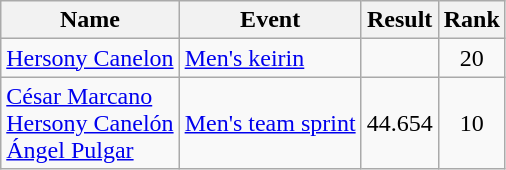<table class="wikitable sortable">
<tr>
<th>Name</th>
<th>Event</th>
<th>Result</th>
<th>Rank</th>
</tr>
<tr>
<td><a href='#'>Hersony Canelon</a></td>
<td><a href='#'>Men's keirin</a></td>
<td></td>
<td align=center>20</td>
</tr>
<tr>
<td><a href='#'>César Marcano</a><br><a href='#'>Hersony Canelón</a><br><a href='#'>Ángel Pulgar</a></td>
<td><a href='#'>Men's team sprint</a></td>
<td>44.654</td>
<td align=center>10</td>
</tr>
</table>
